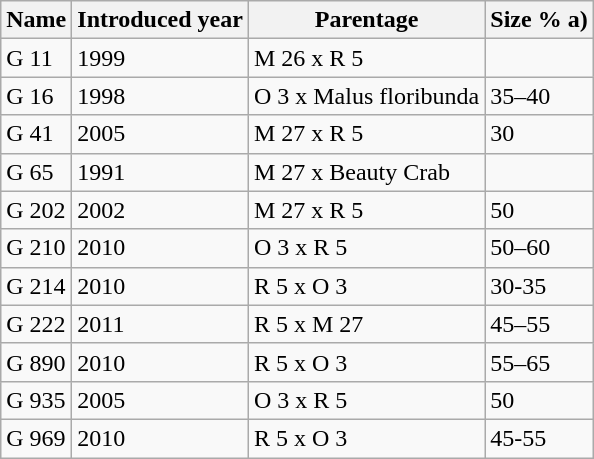<table class="wikitable">
<tr>
<th>Name</th>
<th>Introduced year</th>
<th>Parentage</th>
<th>Size %  a)</th>
</tr>
<tr>
<td>G 11</td>
<td>1999</td>
<td>M 26 x R 5</td>
</tr>
<tr>
<td>G 16</td>
<td>1998</td>
<td>O 3 x Malus floribunda</td>
<td>35–40</td>
</tr>
<tr>
<td>G 41</td>
<td>2005</td>
<td>M 27 x R 5</td>
<td>30</td>
</tr>
<tr>
<td>G 65</td>
<td>1991</td>
<td>M 27 x Beauty Crab</td>
</tr>
<tr>
<td>G 202</td>
<td>2002</td>
<td>M 27 x R 5</td>
<td>50</td>
</tr>
<tr>
<td>G 210</td>
<td>2010</td>
<td>O 3 x R 5</td>
<td>50–60</td>
</tr>
<tr>
<td>G 214</td>
<td>2010</td>
<td>R 5 x O 3</td>
<td>30-35</td>
</tr>
<tr>
<td>G 222</td>
<td>2011</td>
<td>R 5 x M 27</td>
<td>45–55</td>
</tr>
<tr>
<td>G 890</td>
<td>2010</td>
<td>R 5 x O 3</td>
<td>55–65</td>
</tr>
<tr>
<td>G 935</td>
<td>2005</td>
<td>O 3 x R 5</td>
<td>50</td>
</tr>
<tr>
<td>G 969</td>
<td>2010</td>
<td>R 5 x O 3</td>
<td>45-55</td>
</tr>
</table>
